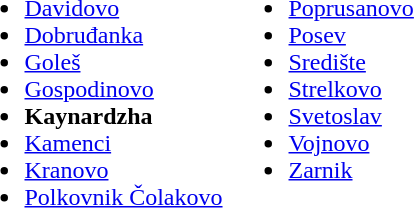<table>
<tr>
<td valign="top"><br><ul><li><a href='#'>Davidovo</a></li><li><a href='#'>Dobruđanka</a></li><li><a href='#'>Goleš</a></li><li><a href='#'>Gospodinovo</a></li><li><strong>Kaynardzha</strong></li><li><a href='#'>Kamenci</a></li><li><a href='#'>Kranovo</a></li><li><a href='#'>Polkovnik Čolakovo</a></li></ul></td>
<td valign="top"><br><ul><li><a href='#'>Poprusanovo</a></li><li><a href='#'>Posev</a></li><li><a href='#'>Središte</a></li><li><a href='#'>Strelkovo</a></li><li><a href='#'>Svetoslav</a></li><li><a href='#'>Vojnovo</a></li><li><a href='#'>Zarnik</a></li></ul></td>
</tr>
</table>
